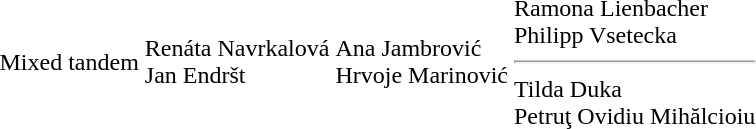<table>
<tr>
<td>Mixed tandem<br></td>
<td>Renáta Navrkalová<br>Jan Endršt<br></td>
<td>Ana Jambrović<br>Hrvoje Marinović<br></td>
<td>Ramona Lienbacher<br>Philipp Vsetecka<br><hr>Tilda Duka<br>Petruţ Ovidiu Mihălcioiu<br></td>
</tr>
</table>
